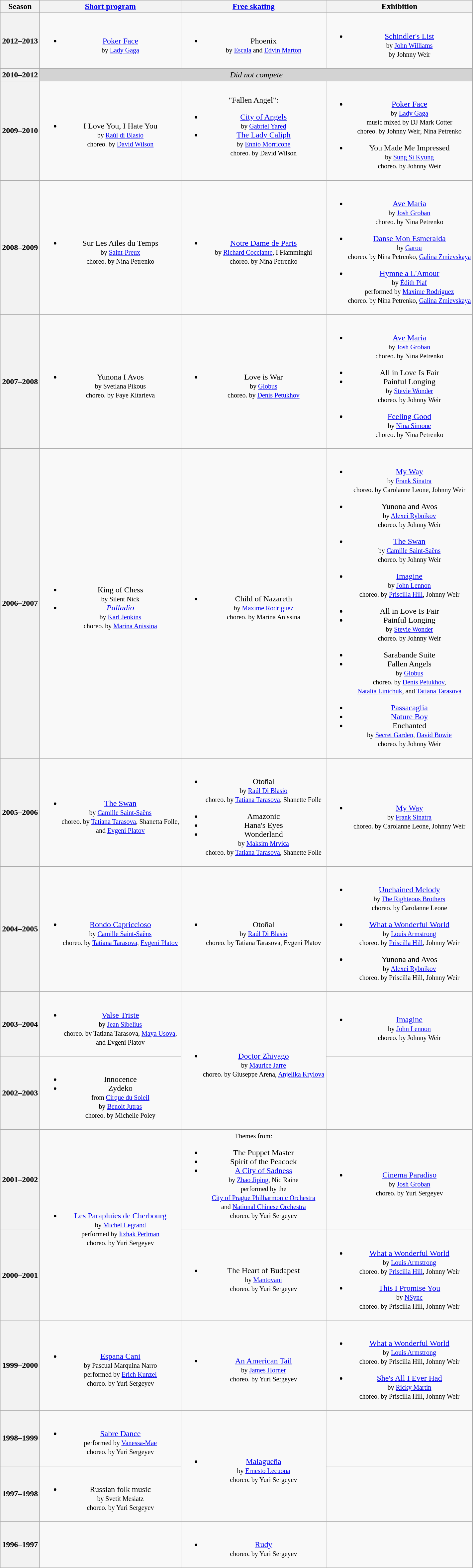<table class="wikitable unsortable" style="text-align:center;">
<tr>
<th scope="col">Season</th>
<th scope="col"><a href='#'>Short program</a></th>
<th scope="col"><a href='#'>Free skating</a></th>
<th scope="col">Exhibition</th>
</tr>
<tr>
<th scope="row">2012–2013 <br></th>
<td><br><ul><li><a href='#'>Poker Face</a> <br><small> by <a href='#'>Lady Gaga</a> </small></li></ul></td>
<td><br><ul><li>Phoenix <br><small> by <a href='#'>Escala</a> and <a href='#'>Edvin Marton</a> </small></li></ul></td>
<td><br><ul><li><a href='#'>Schindler's List</a> <br><small> by <a href='#'>John Williams</a> <br>  by Johnny Weir </small></li></ul></td>
</tr>
<tr>
<th scope="row">2010–2012</th>
<td colspan="3" bgcolor=lightgray><em>Did not compete</em></td>
</tr>
<tr>
<th scope="row">2009–2010 <br></th>
<td><br><ul><li>I Love You, I Hate You <br><small> by <a href='#'>Raúl di Blasio</a> <br> choreo. by <a href='#'>David Wilson</a> </small></li></ul></td>
<td>"Fallen Angel":<br><ul><li><a href='#'>City of Angels</a> <br><small> by <a href='#'>Gabriel Yared</a> </small></li><li><a href='#'>The Lady Caliph</a> <br><small> by <a href='#'>Ennio Morricone</a> <br> choreo. by David Wilson</small></li></ul></td>
<td><br><ul><li><a href='#'>Poker Face</a> <br><small> by <a href='#'>Lady Gaga</a> <br> music mixed by DJ Mark Cotter <br> choreo. by Johnny Weir, Nina Petrenko </small></li></ul><ul><li>You Made Me Impressed <br><small> by <a href='#'>Sung Si Kyung</a><br> choreo. by Johnny Weir</small></li></ul></td>
</tr>
<tr>
<th scope="row">2008–2009 <br></th>
<td><br><ul><li>Sur Les Ailes du Temps <br><small> by <a href='#'>Saint-Preux</a> <br> choreo. by Nina Petrenko </small></li></ul></td>
<td><br><ul><li><a href='#'>Notre Dame de Paris</a> <br><small> by <a href='#'>Richard Cocciante</a>, I Fiamminghi <br> choreo. by Nina Petrenko </small></li></ul></td>
<td><br><ul><li><a href='#'>Ave Maria</a> <br> <small> by <a href='#'>Josh Groban</a> <br> choreo. by Nina Petrenko </small></li></ul><ul><li><a href='#'>Danse Mon Esmeralda</a> <br><small> by <a href='#'>Garou</a> <br> choreo. by Nina Petrenko, <a href='#'>Galina Zmievskaya</a> </small></li></ul><ul><li><a href='#'>Hymne a L'Amour</a> <br><small> by <a href='#'>Édith Piaf</a> <br> performed by <a href='#'>Maxime Rodriguez</a> <br> choreo. by Nina Petrenko, <a href='#'>Galina Zmievskaya</a> </small></li></ul></td>
</tr>
<tr>
<th scope="row">2007–2008 <br></th>
<td><br><ul><li>Yunona I Avos <br><small>by Svetlana Pikous <br> choreo. by Faye Kitarieva </small></li></ul></td>
<td><br><ul><li>Love is War <br><small> by <a href='#'>Globus</a> <br> choreo. by <a href='#'>Denis Petukhov</a> </small></li></ul></td>
<td><br><ul><li><a href='#'>Ave Maria</a> <br><small> by <a href='#'>Josh Groban</a> <br>choreo. by Nina Petrenko </small></li></ul><ul><li>All in Love Is Fair</li><li>Painful Longing <br><small> by <a href='#'>Stevie Wonder</a> <br>choreo. by Johnny Weir </small></li></ul><ul><li><a href='#'>Feeling Good</a> <br><small> by <a href='#'>Nina Simone</a> <br>choreo. by Nina Petrenko </small></li></ul></td>
</tr>
<tr>
<th scope="row">2006–2007 <br></th>
<td><br><ul><li>King of Chess <br><small> by Silent Nick </small></li><li><em><a href='#'>Palladio</a></em> <br><small> by <a href='#'>Karl Jenkins</a> <br> choreo. by <a href='#'>Marina Anissina</a> </small></li></ul></td>
<td><br><ul><li>Child of Nazareth <br><small> by <a href='#'>Maxime Rodriguez</a> <br>choreo. by Marina Anissina </small></li></ul></td>
<td><br><ul><li><a href='#'>My Way</a> <br><small> by <a href='#'>Frank Sinatra</a> <br>choreo. by Carolanne Leone, Johnny Weir </small></li></ul><ul><li>Yunona and Avos <br><small> by <a href='#'>Alexei Rybnikov</a> <br>choreo. by Johnny Weir </small></li></ul><ul><li><a href='#'>The Swan</a> <br><small> by <a href='#'>Camille Saint-Saëns</a> <br>choreo. by Johnny Weir </small></li></ul><ul><li><a href='#'>Imagine</a> <br><small> by <a href='#'>John Lennon</a> <br>choreo. by <a href='#'>Priscilla Hill</a>, Johnny Weir </small></li></ul><ul><li>All in Love Is Fair</li><li>Painful Longing <br><small> by <a href='#'>Stevie Wonder</a> <br> choreo. by Johnny Weir </small></li></ul><ul><li>Sarabande Suite</li><li>Fallen Angels <br><small> by <a href='#'>Globus</a> <br> choreo. by <a href='#'>Denis Petukhov</a>, <br><a href='#'>Natalia Linichuk</a>, and <a href='#'>Tatiana Tarasova</a> </small></li></ul><ul><li><a href='#'>Passacaglia</a></li><li><a href='#'>Nature Boy</a></li><li>Enchanted <br> <small> by <a href='#'>Secret Garden</a>, <a href='#'>David Bowie</a> <br> choreo. by Johnny Weir </small></li></ul></td>
</tr>
<tr>
<th scope="row">2005–2006 <br></th>
<td><br><ul><li><a href='#'>The Swan</a> <br><small> by <a href='#'>Camille Saint-Saëns</a> <br>choreo. by <a href='#'>Tatiana Tarasova</a>, Shanetta Folle, <br> and <a href='#'>Evgeni Platov</a></small></li></ul></td>
<td><br><ul><li>Otoñal <br><small> by <a href='#'>Raúl Di Blasio</a> <br> choreo. by <a href='#'>Tatiana Tarasova</a>, Shanette Folle </small></li></ul><ul><li>Amazonic</li><li>Hana's Eyes</li><li>Wonderland <br><small> by <a href='#'>Maksim Mrvica</a> <br> choreo. by <a href='#'>Tatiana Tarasova</a>, Shanette Folle </small></li></ul></td>
<td><br><ul><li><a href='#'>My Way</a> <br> <small> by <a href='#'>Frank Sinatra</a> <br> choreo. by Carolanne Leone, Johnny Weir </small></li></ul></td>
</tr>
<tr>
<th scope="row">2004–2005 <br></th>
<td><br><ul><li><a href='#'>Rondo Capriccioso</a> <br><small> by <a href='#'>Camille Saint-Saëns</a> <br> choreo. by <a href='#'>Tatiana Tarasova</a>, <a href='#'>Evgeni Platov</a> </small></li></ul></td>
<td><br><ul><li>Otoñal <br><small> by <a href='#'>Raúl Di Blasio</a> <br>choreo. by Tatiana Tarasova, Evgeni Platov </small></li></ul></td>
<td><br><ul><li><a href='#'>Unchained Melody</a> <br><small> by <a href='#'>The Righteous Brothers</a> <br> choreo. by Carolanne Leone </small></li></ul><ul><li><a href='#'>What a Wonderful World</a> <br><small> by <a href='#'>Louis Armstrong</a> <br> choreo. by <a href='#'>Priscilla Hill</a>, Johnny Weir </small></li></ul><ul><li>Yunona and Avos <br> <small> by <a href='#'>Alexei Rybnikov</a> <br> choreo. by Priscilla Hill, Johnny Weir </small></li></ul></td>
</tr>
<tr>
<th scope="row">2003–2004 <br></th>
<td><br><ul><li><a href='#'>Valse Triste</a> <br><small> by <a href='#'>Jean Sibelius</a> <br> choreo. by Tatiana Tarasova, <a href='#'>Maya Usova</a>, <br> and Evgeni Platov </small></li></ul></td>
<td rowspan="2"><br><ul><li><a href='#'>Doctor Zhivago</a> <br><small> by <a href='#'>Maurice Jarre</a> <br> choreo. by Giuseppe Arena, <a href='#'>Anjelika Krylova</a> </small></li></ul></td>
<td><br><ul><li><a href='#'>Imagine</a> <br><small> by <a href='#'>John Lennon</a> <br> choreo. by Johnny Weir </small></li></ul></td>
</tr>
<tr>
<th scope="row">2002–2003 <br></th>
<td><br><ul><li>Innocence</li><li>Zydeko <br><small> from <a href='#'>Cirque du Soleil</a> <br> by <a href='#'>Benoit Jutras</a> <br> choreo. by Michelle Poley </small></li></ul></td>
<td></td>
</tr>
<tr>
<th scope="row">2001–2002 <br></th>
<td rowspan="2"><br><ul><li><a href='#'>Les Parapluies de Cherbourg</a> <br><small> by <a href='#'>Michel Legrand</a> <br> performed by <a href='#'>Itzhak Perlman</a> <br> choreo. by Yuri Sergeyev </small></li></ul></td>
<td><small>Themes from:</small><br><ul><li>The Puppet Master</li><li>Spirit of the Peacock</li><li><a href='#'>A City of Sadness</a> <br><small> by <a href='#'>Zhao Jiping</a>, Nic Raine <br> performed by the <br> <a href='#'>City of Prague Philharmonic Orchestra</a> <br> and <a href='#'>National Chinese Orchestra</a> <br> choreo. by Yuri Sergeyev </small></li></ul></td>
<td><br><ul><li><a href='#'>Cinema Paradiso</a> <br><small> by <a href='#'>Josh Groban</a> <br> choreo. by Yuri Sergeyev </small></li></ul></td>
</tr>
<tr>
<th scope="row">2000–2001 <br></th>
<td><br><ul><li>The Heart of Budapest <br><small> by <a href='#'>Mantovani</a> <br>choreo. by Yuri Sergeyev</small></li></ul></td>
<td><br><ul><li><a href='#'>What a Wonderful World</a> <br><small> by <a href='#'>Louis Armstrong</a> <br> choreo. by <a href='#'>Priscilla Hill</a>, Johnny Weir </small></li></ul><ul><li><a href='#'>This I Promise You</a> <br><small> by <a href='#'>NSync</a> <br> choreo. by Priscilla Hill, Johnny Weir </small></li></ul></td>
</tr>
<tr>
<th scope="row">1999–2000 <br></th>
<td><br><ul><li><a href='#'>Espana Cani</a> <br><small> by Pascual Marquina Narro <br> performed by <a href='#'>Erich Kunzel</a> <br> choreo. by Yuri Sergeyev </small></li></ul></td>
<td><br><ul><li><a href='#'>An American Tail</a> <br><small> by <a href='#'>James Horner</a> <br> choreo. by Yuri Sergeyev </small></li></ul></td>
<td><br><ul><li><a href='#'>What a Wonderful World</a> <br><small> by <a href='#'>Louis Armstrong</a> <br> choreo. by Priscilla Hill, Johnny Weir </small></li></ul><ul><li><a href='#'>She's All I Ever Had</a> <br><small> by <a href='#'>Ricky Martin</a> <br> choreo. by Priscilla Hill, Johnny Weir </small></li></ul></td>
</tr>
<tr>
<th scope="row">1998–1999 <br></th>
<td><br><ul><li><a href='#'>Sabre Dance</a> <br><small>performed by <a href='#'>Vanessa-Mae</a> <br>choreo. by Yuri Sergeyev </small></li></ul></td>
<td rowspan="2"><br><ul><li><a href='#'>Malagueña</a> <br><small> by <a href='#'>Ernesto Lecuona</a> <br>choreo. by Yuri Sergeyev </small></li></ul></td>
<td></td>
</tr>
<tr>
<th scope="row">1997–1998 <br></th>
<td><br><ul><li>Russian folk music <br><small> by Svetit Mesiatz <br> choreo. by Yuri Sergeyev </small></li></ul></td>
<td></td>
</tr>
<tr>
<th scope="row">1996–1997 <br></th>
<td></td>
<td><br><ul><li><a href='#'>Rudy</a> <br><small> choreo. by Yuri Sergeyev </small></li></ul></td>
<td></td>
</tr>
</table>
